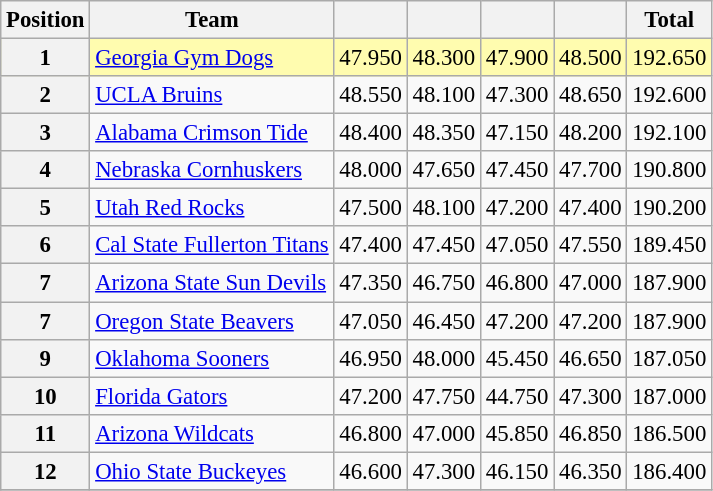<table class="wikitable sortable" style="text-align:center; font-size:95%">
<tr>
<th scope=col>Position</th>
<th scope=col>Team</th>
<th scope=col></th>
<th scope=col></th>
<th scope=col></th>
<th scope=col></th>
<th scope=col>Total</th>
</tr>
<tr bgcolor=fffcaf>
<th scope=row>1</th>
<td align=left><a href='#'>Georgia Gym Dogs</a></td>
<td>47.950</td>
<td>48.300</td>
<td>47.900</td>
<td>48.500</td>
<td>192.650</td>
</tr>
<tr>
<th scope=row>2</th>
<td align=left><a href='#'>UCLA Bruins</a></td>
<td>48.550</td>
<td>48.100</td>
<td>47.300</td>
<td>48.650</td>
<td>192.600</td>
</tr>
<tr>
<th scope=row>3</th>
<td align=left><a href='#'>Alabama Crimson Tide</a></td>
<td>48.400</td>
<td>48.350</td>
<td>47.150</td>
<td>48.200</td>
<td>192.100</td>
</tr>
<tr>
<th scope=row>4</th>
<td align=left><a href='#'>Nebraska Cornhuskers</a></td>
<td>48.000</td>
<td>47.650</td>
<td>47.450</td>
<td>47.700</td>
<td>190.800</td>
</tr>
<tr>
<th scope=row>5</th>
<td align=left><a href='#'>Utah Red Rocks</a></td>
<td>47.500</td>
<td>48.100</td>
<td>47.200</td>
<td>47.400</td>
<td>190.200</td>
</tr>
<tr>
<th scope=row>6</th>
<td align=left><a href='#'>Cal State Fullerton Titans</a></td>
<td>47.400</td>
<td>47.450</td>
<td>47.050</td>
<td>47.550</td>
<td>189.450</td>
</tr>
<tr>
<th scope=row>7</th>
<td align=left><a href='#'>Arizona State Sun Devils</a></td>
<td>47.350</td>
<td>46.750</td>
<td>46.800</td>
<td>47.000</td>
<td>187.900</td>
</tr>
<tr>
<th scope=row>7</th>
<td align=left><a href='#'>Oregon State Beavers</a></td>
<td>47.050</td>
<td>46.450</td>
<td>47.200</td>
<td>47.200</td>
<td>187.900</td>
</tr>
<tr>
<th scope=row>9</th>
<td align=left><a href='#'>Oklahoma Sooners</a></td>
<td>46.950</td>
<td>48.000</td>
<td>45.450</td>
<td>46.650</td>
<td>187.050</td>
</tr>
<tr>
<th scope=row>10</th>
<td align=left><a href='#'>Florida Gators</a></td>
<td>47.200</td>
<td>47.750</td>
<td>44.750</td>
<td>47.300</td>
<td>187.000</td>
</tr>
<tr>
<th scope=row>11</th>
<td align=left><a href='#'>Arizona Wildcats</a></td>
<td>46.800</td>
<td>47.000</td>
<td>45.850</td>
<td>46.850</td>
<td>186.500</td>
</tr>
<tr>
<th scope=row>12</th>
<td align=left><a href='#'>Ohio State Buckeyes</a></td>
<td>46.600</td>
<td>47.300</td>
<td>46.150</td>
<td>46.350</td>
<td>186.400</td>
</tr>
<tr>
</tr>
</table>
